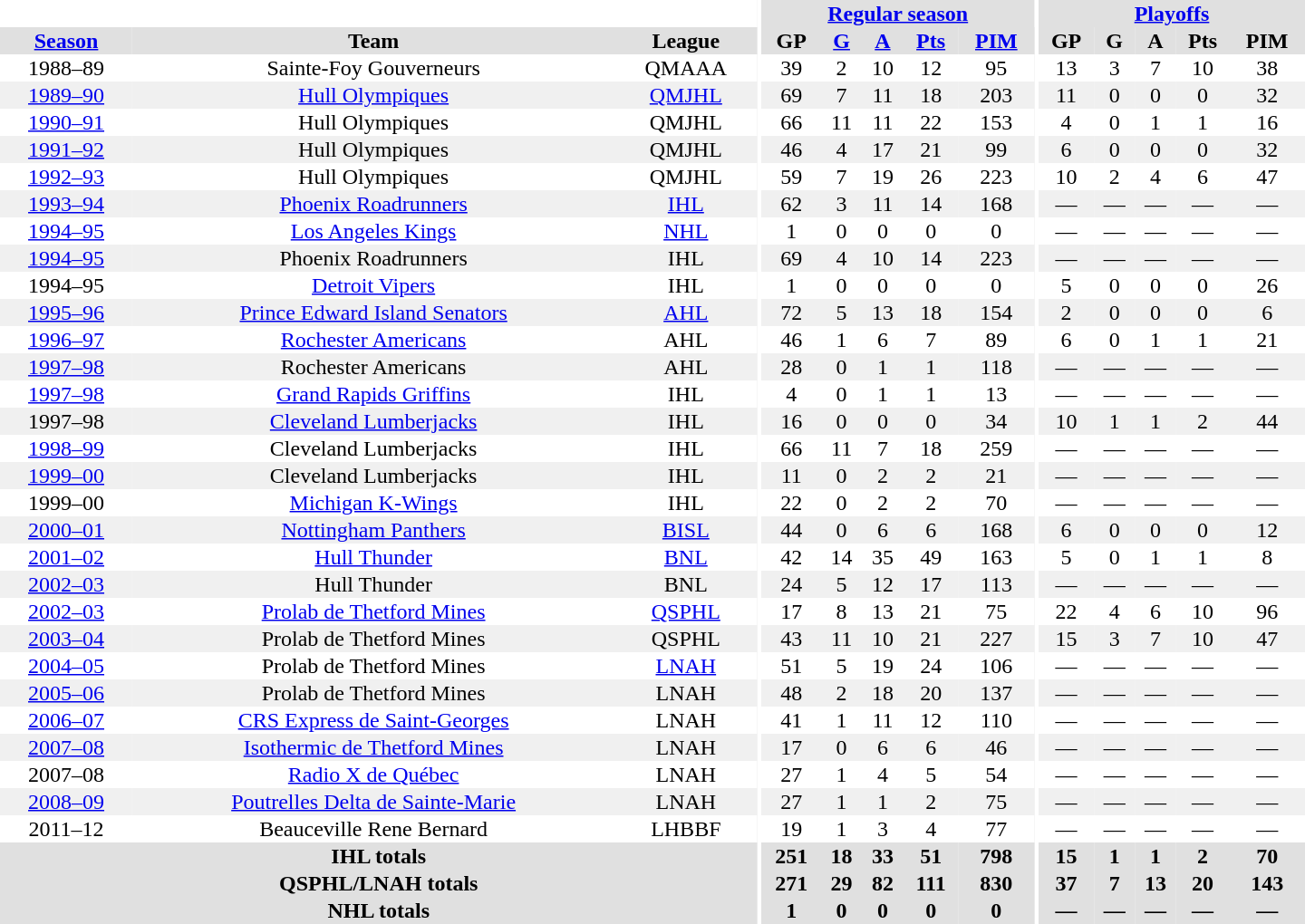<table border="0" cellpadding="1" cellspacing="0" style="text-align:center; width:60em">
<tr bgcolor="#e0e0e0">
<th colspan="3" bgcolor="#ffffff"></th>
<th rowspan="100" bgcolor="#ffffff"></th>
<th colspan="5"><a href='#'>Regular season</a></th>
<th rowspan="100" bgcolor="#ffffff"></th>
<th colspan="5"><a href='#'>Playoffs</a></th>
</tr>
<tr bgcolor="#e0e0e0">
<th><a href='#'>Season</a></th>
<th>Team</th>
<th>League</th>
<th>GP</th>
<th><a href='#'>G</a></th>
<th><a href='#'>A</a></th>
<th><a href='#'>Pts</a></th>
<th><a href='#'>PIM</a></th>
<th>GP</th>
<th>G</th>
<th>A</th>
<th>Pts</th>
<th>PIM</th>
</tr>
<tr>
<td>1988–89</td>
<td>Sainte-Foy Gouverneurs</td>
<td>QMAAA</td>
<td>39</td>
<td>2</td>
<td>10</td>
<td>12</td>
<td>95</td>
<td>13</td>
<td>3</td>
<td>7</td>
<td>10</td>
<td>38</td>
</tr>
<tr bgcolor="#f0f0f0">
<td><a href='#'>1989–90</a></td>
<td><a href='#'>Hull Olympiques</a></td>
<td><a href='#'>QMJHL</a></td>
<td>69</td>
<td>7</td>
<td>11</td>
<td>18</td>
<td>203</td>
<td>11</td>
<td>0</td>
<td>0</td>
<td>0</td>
<td>32</td>
</tr>
<tr>
<td><a href='#'>1990–91</a></td>
<td>Hull Olympiques</td>
<td>QMJHL</td>
<td>66</td>
<td>11</td>
<td>11</td>
<td>22</td>
<td>153</td>
<td>4</td>
<td>0</td>
<td>1</td>
<td>1</td>
<td>16</td>
</tr>
<tr bgcolor="#f0f0f0">
<td><a href='#'>1991–92</a></td>
<td>Hull Olympiques</td>
<td>QMJHL</td>
<td>46</td>
<td>4</td>
<td>17</td>
<td>21</td>
<td>99</td>
<td>6</td>
<td>0</td>
<td>0</td>
<td>0</td>
<td>32</td>
</tr>
<tr>
<td><a href='#'>1992–93</a></td>
<td>Hull Olympiques</td>
<td>QMJHL</td>
<td>59</td>
<td>7</td>
<td>19</td>
<td>26</td>
<td>223</td>
<td>10</td>
<td>2</td>
<td>4</td>
<td>6</td>
<td>47</td>
</tr>
<tr bgcolor="#f0f0f0">
<td><a href='#'>1993–94</a></td>
<td><a href='#'>Phoenix Roadrunners</a></td>
<td><a href='#'>IHL</a></td>
<td>62</td>
<td>3</td>
<td>11</td>
<td>14</td>
<td>168</td>
<td>—</td>
<td>—</td>
<td>—</td>
<td>—</td>
<td>—</td>
</tr>
<tr>
<td><a href='#'>1994–95</a></td>
<td><a href='#'>Los Angeles Kings</a></td>
<td><a href='#'>NHL</a></td>
<td>1</td>
<td>0</td>
<td>0</td>
<td>0</td>
<td>0</td>
<td>—</td>
<td>—</td>
<td>—</td>
<td>—</td>
<td>—</td>
</tr>
<tr bgcolor="#f0f0f0">
<td><a href='#'>1994–95</a></td>
<td>Phoenix Roadrunners</td>
<td>IHL</td>
<td>69</td>
<td>4</td>
<td>10</td>
<td>14</td>
<td>223</td>
<td>—</td>
<td>—</td>
<td>—</td>
<td>—</td>
<td>—</td>
</tr>
<tr>
<td>1994–95</td>
<td><a href='#'>Detroit Vipers</a></td>
<td>IHL</td>
<td>1</td>
<td>0</td>
<td>0</td>
<td>0</td>
<td>0</td>
<td>5</td>
<td>0</td>
<td>0</td>
<td>0</td>
<td>26</td>
</tr>
<tr bgcolor="#f0f0f0">
<td><a href='#'>1995–96</a></td>
<td><a href='#'>Prince Edward Island Senators</a></td>
<td><a href='#'>AHL</a></td>
<td>72</td>
<td>5</td>
<td>13</td>
<td>18</td>
<td>154</td>
<td>2</td>
<td>0</td>
<td>0</td>
<td>0</td>
<td>6</td>
</tr>
<tr>
<td><a href='#'>1996–97</a></td>
<td><a href='#'>Rochester Americans</a></td>
<td>AHL</td>
<td>46</td>
<td>1</td>
<td>6</td>
<td>7</td>
<td>89</td>
<td>6</td>
<td>0</td>
<td>1</td>
<td>1</td>
<td>21</td>
</tr>
<tr bgcolor="#f0f0f0">
<td><a href='#'>1997–98</a></td>
<td>Rochester Americans</td>
<td>AHL</td>
<td>28</td>
<td>0</td>
<td>1</td>
<td>1</td>
<td>118</td>
<td>—</td>
<td>—</td>
<td>—</td>
<td>—</td>
<td>—</td>
</tr>
<tr>
<td><a href='#'>1997–98</a></td>
<td><a href='#'>Grand Rapids Griffins</a></td>
<td>IHL</td>
<td>4</td>
<td>0</td>
<td>1</td>
<td>1</td>
<td>13</td>
<td>—</td>
<td>—</td>
<td>—</td>
<td>—</td>
<td>—</td>
</tr>
<tr bgcolor="#f0f0f0">
<td>1997–98</td>
<td><a href='#'>Cleveland Lumberjacks</a></td>
<td>IHL</td>
<td>16</td>
<td>0</td>
<td>0</td>
<td>0</td>
<td>34</td>
<td>10</td>
<td>1</td>
<td>1</td>
<td>2</td>
<td>44</td>
</tr>
<tr>
<td><a href='#'>1998–99</a></td>
<td>Cleveland Lumberjacks</td>
<td>IHL</td>
<td>66</td>
<td>11</td>
<td>7</td>
<td>18</td>
<td>259</td>
<td>—</td>
<td>—</td>
<td>—</td>
<td>—</td>
<td>—</td>
</tr>
<tr bgcolor="#f0f0f0">
<td><a href='#'>1999–00</a></td>
<td>Cleveland Lumberjacks</td>
<td>IHL</td>
<td>11</td>
<td>0</td>
<td>2</td>
<td>2</td>
<td>21</td>
<td>—</td>
<td>—</td>
<td>—</td>
<td>—</td>
<td>—</td>
</tr>
<tr>
<td>1999–00</td>
<td><a href='#'>Michigan K-Wings</a></td>
<td>IHL</td>
<td>22</td>
<td>0</td>
<td>2</td>
<td>2</td>
<td>70</td>
<td>—</td>
<td>—</td>
<td>—</td>
<td>—</td>
<td>—</td>
</tr>
<tr bgcolor="#f0f0f0">
<td><a href='#'>2000–01</a></td>
<td><a href='#'>Nottingham Panthers</a></td>
<td><a href='#'>BISL</a></td>
<td>44</td>
<td>0</td>
<td>6</td>
<td>6</td>
<td>168</td>
<td>6</td>
<td>0</td>
<td>0</td>
<td>0</td>
<td>12</td>
</tr>
<tr>
<td><a href='#'>2001–02</a></td>
<td><a href='#'>Hull Thunder</a></td>
<td><a href='#'>BNL</a></td>
<td>42</td>
<td>14</td>
<td>35</td>
<td>49</td>
<td>163</td>
<td>5</td>
<td>0</td>
<td>1</td>
<td>1</td>
<td>8</td>
</tr>
<tr bgcolor="#f0f0f0">
<td><a href='#'>2002–03</a></td>
<td>Hull Thunder</td>
<td>BNL</td>
<td>24</td>
<td>5</td>
<td>12</td>
<td>17</td>
<td>113</td>
<td>—</td>
<td>—</td>
<td>—</td>
<td>—</td>
<td>—</td>
</tr>
<tr>
<td><a href='#'>2002–03</a></td>
<td><a href='#'>Prolab de Thetford Mines</a></td>
<td><a href='#'>QSPHL</a></td>
<td>17</td>
<td>8</td>
<td>13</td>
<td>21</td>
<td>75</td>
<td>22</td>
<td>4</td>
<td>6</td>
<td>10</td>
<td>96</td>
</tr>
<tr bgcolor="#f0f0f0">
<td><a href='#'>2003–04</a></td>
<td>Prolab de Thetford Mines</td>
<td>QSPHL</td>
<td>43</td>
<td>11</td>
<td>10</td>
<td>21</td>
<td>227</td>
<td>15</td>
<td>3</td>
<td>7</td>
<td>10</td>
<td>47</td>
</tr>
<tr>
<td><a href='#'>2004–05</a></td>
<td>Prolab de Thetford Mines</td>
<td><a href='#'>LNAH</a></td>
<td>51</td>
<td>5</td>
<td>19</td>
<td>24</td>
<td>106</td>
<td>—</td>
<td>—</td>
<td>—</td>
<td>—</td>
<td>—</td>
</tr>
<tr bgcolor="#f0f0f0">
<td><a href='#'>2005–06</a></td>
<td>Prolab de Thetford Mines</td>
<td>LNAH</td>
<td>48</td>
<td>2</td>
<td>18</td>
<td>20</td>
<td>137</td>
<td>—</td>
<td>—</td>
<td>—</td>
<td>—</td>
<td>—</td>
</tr>
<tr>
<td><a href='#'>2006–07</a></td>
<td><a href='#'>CRS Express de Saint-Georges</a></td>
<td>LNAH</td>
<td>41</td>
<td>1</td>
<td>11</td>
<td>12</td>
<td>110</td>
<td>—</td>
<td>—</td>
<td>—</td>
<td>—</td>
<td>—</td>
</tr>
<tr bgcolor="#f0f0f0">
<td><a href='#'>2007–08</a></td>
<td><a href='#'>Isothermic de Thetford Mines</a></td>
<td>LNAH</td>
<td>17</td>
<td>0</td>
<td>6</td>
<td>6</td>
<td>46</td>
<td>—</td>
<td>—</td>
<td>—</td>
<td>—</td>
<td>—</td>
</tr>
<tr>
<td>2007–08</td>
<td><a href='#'>Radio X de Québec</a></td>
<td>LNAH</td>
<td>27</td>
<td>1</td>
<td>4</td>
<td>5</td>
<td>54</td>
<td>—</td>
<td>—</td>
<td>—</td>
<td>—</td>
<td>—</td>
</tr>
<tr bgcolor="#f0f0f0">
<td><a href='#'>2008–09</a></td>
<td><a href='#'>Poutrelles Delta de Sainte-Marie</a></td>
<td>LNAH</td>
<td>27</td>
<td>1</td>
<td>1</td>
<td>2</td>
<td>75</td>
<td>—</td>
<td>—</td>
<td>—</td>
<td>—</td>
<td>—</td>
</tr>
<tr>
<td>2011–12</td>
<td>Beauceville Rene Bernard</td>
<td>LHBBF</td>
<td>19</td>
<td>1</td>
<td>3</td>
<td>4</td>
<td>77</td>
<td>—</td>
<td>—</td>
<td>—</td>
<td>—</td>
<td>—</td>
</tr>
<tr bgcolor="#e0e0e0">
<th colspan="3">IHL totals</th>
<th>251</th>
<th>18</th>
<th>33</th>
<th>51</th>
<th>798</th>
<th>15</th>
<th>1</th>
<th>1</th>
<th>2</th>
<th>70</th>
</tr>
<tr bgcolor="#e0e0e0">
<th colspan="3">QSPHL/LNAH totals</th>
<th>271</th>
<th>29</th>
<th>82</th>
<th>111</th>
<th>830</th>
<th>37</th>
<th>7</th>
<th>13</th>
<th>20</th>
<th>143</th>
</tr>
<tr bgcolor="#e0e0e0">
<th colspan="3">NHL totals</th>
<th>1</th>
<th>0</th>
<th>0</th>
<th>0</th>
<th>0</th>
<th>—</th>
<th>—</th>
<th>—</th>
<th>—</th>
<th>—</th>
</tr>
</table>
